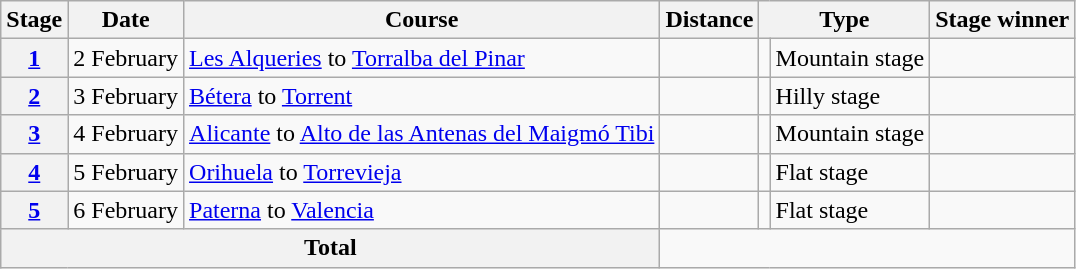<table class="wikitable">
<tr>
<th scope="col">Stage</th>
<th scope="col">Date</th>
<th scope="col">Course</th>
<th scope="col">Distance</th>
<th scope="col" colspan="2">Type</th>
<th scope="col">Stage winner</th>
</tr>
<tr>
<th scope="row"><a href='#'>1</a></th>
<td style="text-align:center;">2 February</td>
<td><a href='#'>Les Alqueries</a> to <a href='#'>Torralba del Pinar</a></td>
<td style="text-align:center;"></td>
<td></td>
<td>Mountain stage</td>
<td></td>
</tr>
<tr>
<th scope="row"><a href='#'>2</a></th>
<td style="text-align:center;">3 February</td>
<td><a href='#'>Bétera</a> to <a href='#'>Torrent</a></td>
<td style="text-align:center;"></td>
<td></td>
<td>Hilly stage</td>
<td></td>
</tr>
<tr>
<th scope="row"><a href='#'>3</a></th>
<td style="text-align:center;">4 February</td>
<td><a href='#'>Alicante</a> to <a href='#'>Alto de las Antenas del Maigmó Tibi</a></td>
<td style="text-align:center;"></td>
<td></td>
<td>Mountain stage</td>
<td></td>
</tr>
<tr>
<th scope="row"><a href='#'>4</a></th>
<td style="text-align:center;">5 February</td>
<td><a href='#'>Orihuela</a> to <a href='#'>Torrevieja</a></td>
<td style="text-align:center;"></td>
<td></td>
<td>Flat stage</td>
<td></td>
</tr>
<tr>
<th scope="row"><a href='#'>5</a></th>
<td style="text-align:center;">6 February</td>
<td><a href='#'>Paterna</a> to <a href='#'>Valencia</a></td>
<td style="text-align:center;"></td>
<td></td>
<td>Flat stage</td>
<td></td>
</tr>
<tr>
<th colspan="3">Total</th>
<td colspan="4" style="text-align:center;"></td>
</tr>
</table>
